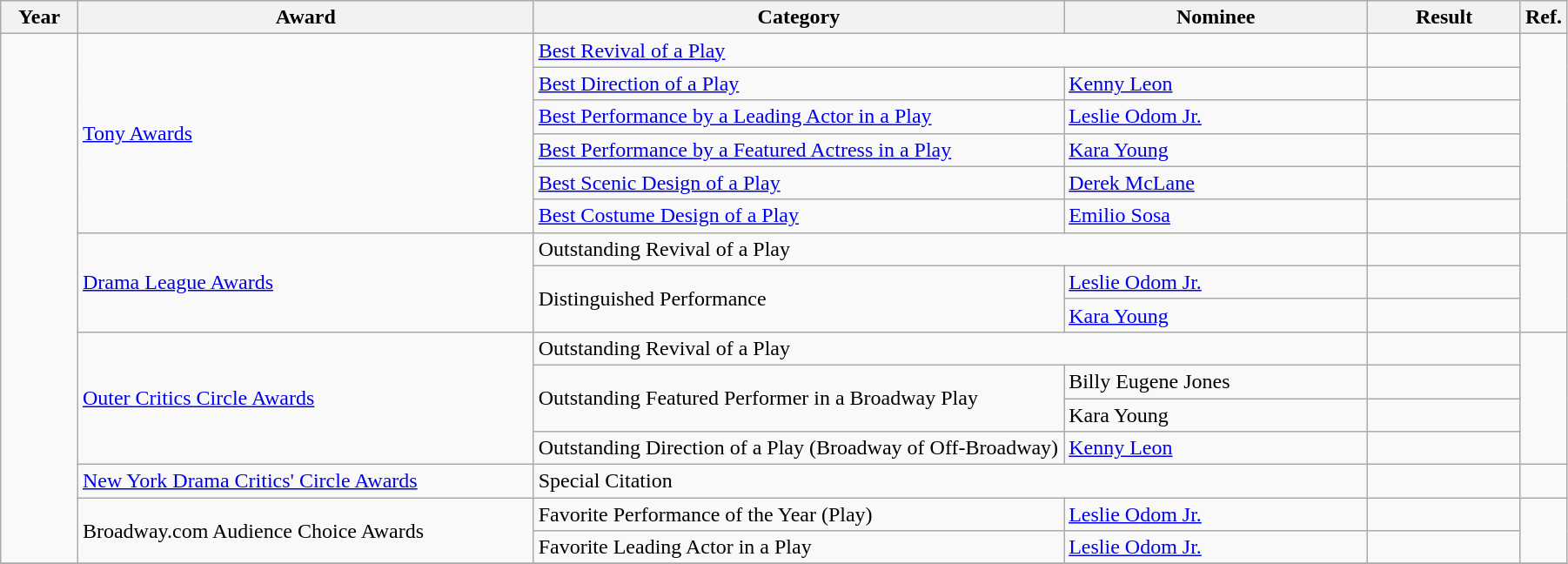<table class="wikitable" width="95%">
<tr>
<th width="5%">Year</th>
<th width="30%">Award</th>
<th width="35%">Category</th>
<th width="20%">Nominee</th>
<th width="10%">Result</th>
<th class=unsortable>Ref.</th>
</tr>
<tr>
<td rowspan="16"></td>
<td rowspan="6"><a href='#'>Tony Awards</a></td>
<td colspan="2"><a href='#'>Best Revival of a Play</a></td>
<td></td>
<td rowspan="6"></td>
</tr>
<tr>
<td><a href='#'>Best Direction of a Play</a></td>
<td><a href='#'>Kenny Leon</a></td>
<td></td>
</tr>
<tr>
<td><a href='#'>Best Performance by a Leading Actor in a Play</a></td>
<td><a href='#'>Leslie Odom Jr.</a></td>
<td></td>
</tr>
<tr>
<td><a href='#'>Best Performance by a Featured Actress in a Play</a></td>
<td><a href='#'>Kara Young</a></td>
<td></td>
</tr>
<tr>
<td><a href='#'>Best Scenic Design of a Play</a></td>
<td><a href='#'>Derek McLane</a></td>
<td></td>
</tr>
<tr>
<td><a href='#'>Best Costume Design of a Play</a></td>
<td><a href='#'>Emilio Sosa</a></td>
<td></td>
</tr>
<tr>
<td rowspan="3"><a href='#'>Drama League Awards</a></td>
<td colspan="2">Outstanding Revival of a Play</td>
<td></td>
<td rowspan="3"></td>
</tr>
<tr>
<td rowspan=2>Distinguished Performance</td>
<td><a href='#'>Leslie Odom Jr.</a></td>
<td></td>
</tr>
<tr>
<td><a href='#'>Kara Young</a></td>
<td></td>
</tr>
<tr>
<td rowspan=4><a href='#'>Outer Critics Circle Awards</a></td>
<td colspan=2>Outstanding Revival of a Play</td>
<td></td>
<td rowspan=4></td>
</tr>
<tr>
<td rowspan=2>Outstanding Featured Performer in a Broadway Play</td>
<td>Billy Eugene Jones</td>
<td></td>
</tr>
<tr>
<td>Kara Young</td>
<td></td>
</tr>
<tr>
<td>Outstanding Direction of a Play (Broadway of Off-Broadway)</td>
<td><a href='#'>Kenny Leon</a></td>
<td></td>
</tr>
<tr>
<td><a href='#'>New York Drama Critics' Circle Awards</a></td>
<td colspan="2">Special Citation</td>
<td></td>
<td></td>
</tr>
<tr>
<td rowspan=2>Broadway.com Audience Choice Awards</td>
<td>Favorite Performance of the Year (Play)</td>
<td><a href='#'>Leslie Odom Jr.</a></td>
<td></td>
<td rowspan=2></td>
</tr>
<tr>
<td>Favorite Leading Actor in a Play</td>
<td><a href='#'>Leslie Odom Jr.</a></td>
<td></td>
</tr>
<tr>
</tr>
</table>
